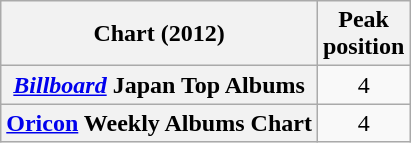<table class="wikitable plainrowheaders sortable" style="text-align:center;" border="1">
<tr>
<th scope="col">Chart (2012)</th>
<th scope="col">Peak<br>position</th>
</tr>
<tr>
<th scope="row"><em><a href='#'>Billboard</a></em> Japan Top Albums</th>
<td>4</td>
</tr>
<tr>
<th scope="row"><a href='#'>Oricon</a> Weekly Albums Chart</th>
<td>4</td>
</tr>
</table>
